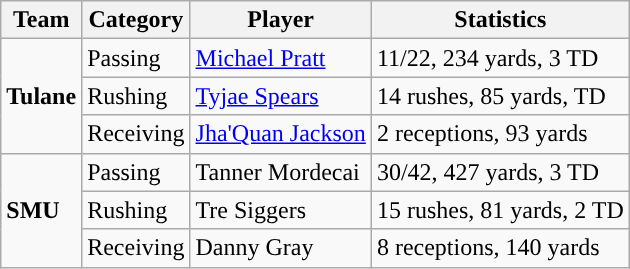<table class="wikitable" style="float: left;">
<tr>
<th>Team</th>
<th>Category</th>
<th>Player</th>
<th>Statistics</th>
</tr>
<tr>
<td rowspan=3><strong>Tulane</strong></td>
<td>Passing</td>
<td><a href='#'>Michael Pratt</a></td>
<td>11/22, 234 yards, 3 TD</td>
</tr>
<tr>
<td>Rushing</td>
<td><a href='#'>Tyjae Spears</a></td>
<td>14 rushes, 85 yards, TD</td>
</tr>
<tr>
<td>Receiving</td>
<td><a href='#'>Jha'Quan Jackson</a></td>
<td>2 receptions, 93 yards</td>
</tr>
<tr>
<td rowspan=3><strong>SMU</strong></td>
<td>Passing</td>
<td>Tanner Mordecai</td>
<td>30/42, 427 yards, 3 TD</td>
</tr>
<tr>
<td>Rushing</td>
<td>Tre Siggers</td>
<td>15 rushes, 81 yards, 2 TD</td>
</tr>
<tr>
<td>Receiving</td>
<td>Danny Gray</td>
<td>8 receptions, 140 yards</td>
</tr>
</table>
